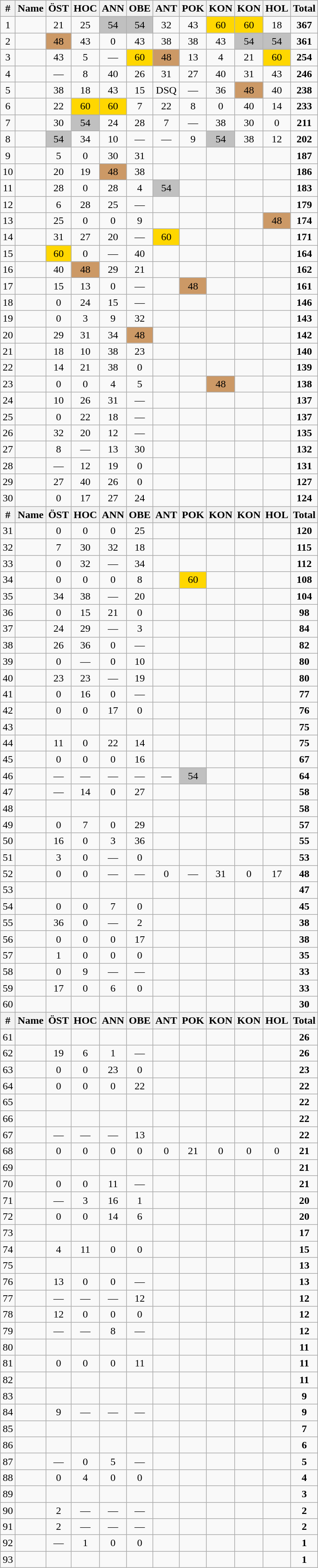<table class="wikitable sortable" style="text-align:center;">
<tr>
<th>#</th>
<th>Name</th>
<th>ÖST</th>
<th>HOC</th>
<th>ANN</th>
<th>OBE</th>
<th>ANT</th>
<th>POK</th>
<th>KON</th>
<th>KON</th>
<th>HOL</th>
<th>Total</th>
</tr>
<tr>
<td>1</td>
<td align="left"></td>
<td>21</td>
<td>25</td>
<td bgcolor="silver">54</td>
<td bgcolor="silver">54</td>
<td>32</td>
<td>43</td>
<td bgcolor="gold">60</td>
<td bgcolor="gold">60</td>
<td>18</td>
<td><strong>367</strong></td>
</tr>
<tr>
<td>2</td>
<td align="left"></td>
<td bgcolor=CC9966>48</td>
<td>43</td>
<td>0</td>
<td>43</td>
<td>38</td>
<td>38</td>
<td>43</td>
<td bgcolor="silver">54</td>
<td bgcolor="silver">54</td>
<td><strong>361</strong></td>
</tr>
<tr>
<td>3</td>
<td align="left"></td>
<td>43</td>
<td>5</td>
<td>—</td>
<td bgcolor="gold">60</td>
<td bgcolor=CC9966>48</td>
<td>13</td>
<td>4</td>
<td>21</td>
<td bgcolor="gold">60</td>
<td><strong>254</strong></td>
</tr>
<tr>
<td>4</td>
<td align="left"></td>
<td>—</td>
<td>8</td>
<td>40</td>
<td>26</td>
<td>31</td>
<td>27</td>
<td>40</td>
<td>31</td>
<td>43</td>
<td><strong>246</strong></td>
</tr>
<tr>
<td>5</td>
<td align="left"></td>
<td>38</td>
<td>18</td>
<td>43</td>
<td>15</td>
<td>DSQ</td>
<td>—</td>
<td>36</td>
<td bgcolor=CC9966>48</td>
<td>40</td>
<td><strong>238</strong></td>
</tr>
<tr>
<td>6</td>
<td align="left"></td>
<td>22</td>
<td bgcolor="gold">60</td>
<td bgcolor="gold">60</td>
<td>7</td>
<td>22</td>
<td>8</td>
<td>0</td>
<td>40</td>
<td>14</td>
<td><strong>233</strong></td>
</tr>
<tr>
<td>7</td>
<td align="left"></td>
<td>30</td>
<td bgcolor="silver">54</td>
<td>24</td>
<td>28</td>
<td>7</td>
<td>—</td>
<td>38</td>
<td>30</td>
<td>0</td>
<td><strong>211</strong></td>
</tr>
<tr>
<td>8</td>
<td align="left"></td>
<td bgcolor="silver">54</td>
<td>34</td>
<td>10</td>
<td>—</td>
<td>—</td>
<td>9</td>
<td bgcolor="silver">54</td>
<td>38</td>
<td>12</td>
<td><strong>202</strong></td>
</tr>
<tr>
<td>9</td>
<td align="left"></td>
<td>5</td>
<td>0</td>
<td>30</td>
<td>31</td>
<td></td>
<td></td>
<td></td>
<td></td>
<td></td>
<td><strong>187</strong></td>
</tr>
<tr>
<td>10</td>
<td align="left"></td>
<td>20</td>
<td>19</td>
<td bgcolor=CC9966>48</td>
<td>38</td>
<td></td>
<td></td>
<td></td>
<td></td>
<td></td>
<td><strong>186</strong></td>
</tr>
<tr>
<td>11</td>
<td align="left"></td>
<td>28</td>
<td>0</td>
<td>28</td>
<td>4</td>
<td bgcolor="silver">54</td>
<td></td>
<td></td>
<td></td>
<td></td>
<td><strong>183</strong></td>
</tr>
<tr>
<td>12</td>
<td align="left"></td>
<td>6</td>
<td>28</td>
<td>25</td>
<td>—</td>
<td></td>
<td></td>
<td></td>
<td></td>
<td></td>
<td><strong>179</strong></td>
</tr>
<tr>
<td>13</td>
<td align="left"></td>
<td>25</td>
<td>0</td>
<td>0</td>
<td>9</td>
<td></td>
<td></td>
<td></td>
<td></td>
<td bgcolor=CC9966>48</td>
<td><strong>174</strong></td>
</tr>
<tr>
<td>14</td>
<td align="left"></td>
<td>31</td>
<td>27</td>
<td>20</td>
<td>—</td>
<td bgcolor="gold">60</td>
<td></td>
<td></td>
<td></td>
<td></td>
<td><strong>171</strong></td>
</tr>
<tr>
<td>15</td>
<td align="left"></td>
<td bgcolor="gold">60</td>
<td>0</td>
<td>—</td>
<td>40</td>
<td></td>
<td></td>
<td></td>
<td></td>
<td></td>
<td><strong>164</strong></td>
</tr>
<tr>
<td>16</td>
<td align="left"></td>
<td>40</td>
<td bgcolor=CC9966>48</td>
<td>29</td>
<td>21</td>
<td></td>
<td></td>
<td></td>
<td></td>
<td></td>
<td><strong>162</strong></td>
</tr>
<tr>
<td>17</td>
<td align="left"></td>
<td>15</td>
<td>13</td>
<td>0</td>
<td>—</td>
<td></td>
<td bgcolor=CC9966>48</td>
<td></td>
<td></td>
<td></td>
<td><strong>161</strong></td>
</tr>
<tr>
<td>18</td>
<td align="left"></td>
<td>0</td>
<td>24</td>
<td>15</td>
<td>—</td>
<td></td>
<td></td>
<td></td>
<td></td>
<td></td>
<td><strong>146</strong></td>
</tr>
<tr>
<td>19</td>
<td align="left"></td>
<td>0</td>
<td>3</td>
<td>9</td>
<td>32</td>
<td></td>
<td></td>
<td></td>
<td></td>
<td></td>
<td><strong>143</strong></td>
</tr>
<tr>
<td>20</td>
<td align="left"></td>
<td>29</td>
<td>31</td>
<td>34</td>
<td bgcolor=CC9966>48</td>
<td></td>
<td></td>
<td></td>
<td></td>
<td></td>
<td><strong>142</strong></td>
</tr>
<tr>
<td>21</td>
<td align="left"></td>
<td>18</td>
<td>10</td>
<td>38</td>
<td>23</td>
<td></td>
<td></td>
<td></td>
<td></td>
<td></td>
<td><strong>140</strong></td>
</tr>
<tr>
<td>22</td>
<td align="left"></td>
<td>14</td>
<td>21</td>
<td>38</td>
<td>0</td>
<td></td>
<td></td>
<td></td>
<td></td>
<td></td>
<td><strong>139</strong></td>
</tr>
<tr>
<td>23</td>
<td align="left"></td>
<td>0</td>
<td>0</td>
<td>4</td>
<td>5</td>
<td></td>
<td></td>
<td bgcolor=CC9966>48</td>
<td></td>
<td></td>
<td><strong>138</strong></td>
</tr>
<tr>
<td>24</td>
<td align="left"></td>
<td>10</td>
<td>26</td>
<td>31</td>
<td>—</td>
<td></td>
<td></td>
<td></td>
<td></td>
<td></td>
<td><strong>137</strong></td>
</tr>
<tr>
<td>25</td>
<td align="left"></td>
<td>0</td>
<td>22</td>
<td>18</td>
<td>—</td>
<td></td>
<td></td>
<td></td>
<td></td>
<td></td>
<td><strong>137</strong></td>
</tr>
<tr>
<td>26</td>
<td align="left"></td>
<td>32</td>
<td>20</td>
<td>12</td>
<td>—</td>
<td></td>
<td></td>
<td></td>
<td></td>
<td></td>
<td><strong>135</strong></td>
</tr>
<tr>
<td>27</td>
<td align="left"></td>
<td>8</td>
<td>—</td>
<td>13</td>
<td>30</td>
<td></td>
<td></td>
<td></td>
<td></td>
<td></td>
<td><strong>132</strong></td>
</tr>
<tr>
<td>28</td>
<td align="left"></td>
<td>—</td>
<td>12</td>
<td>19</td>
<td>0</td>
<td></td>
<td></td>
<td></td>
<td></td>
<td></td>
<td><strong>131</strong></td>
</tr>
<tr>
<td>29</td>
<td align="left"></td>
<td>27</td>
<td>40</td>
<td>26</td>
<td>0</td>
<td></td>
<td></td>
<td></td>
<td></td>
<td></td>
<td><strong>127</strong></td>
</tr>
<tr>
<td>30</td>
<td align="left"></td>
<td>0</td>
<td>17</td>
<td>27</td>
<td>24</td>
<td></td>
<td></td>
<td></td>
<td></td>
<td></td>
<td><strong>124</strong></td>
</tr>
<tr>
<th>#</th>
<th>Name</th>
<th>ÖST</th>
<th>HOC</th>
<th>ANN</th>
<th>OBE</th>
<th>ANT</th>
<th>POK</th>
<th>KON</th>
<th>KON</th>
<th>HOL</th>
<th>Total</th>
</tr>
<tr>
<td>31</td>
<td align="left"></td>
<td>0</td>
<td>0</td>
<td>0</td>
<td>25</td>
<td></td>
<td></td>
<td></td>
<td></td>
<td></td>
<td><strong>120</strong></td>
</tr>
<tr>
<td>32</td>
<td align="left"></td>
<td>7</td>
<td>30</td>
<td>32</td>
<td>18</td>
<td></td>
<td></td>
<td></td>
<td></td>
<td></td>
<td><strong>115</strong></td>
</tr>
<tr>
<td>33</td>
<td align="left"></td>
<td>0</td>
<td>32</td>
<td>—</td>
<td>34</td>
<td></td>
<td></td>
<td></td>
<td></td>
<td></td>
<td><strong>112</strong></td>
</tr>
<tr>
<td>34</td>
<td align="left"></td>
<td>0</td>
<td>0</td>
<td>0</td>
<td>8</td>
<td></td>
<td bgcolor="gold">60</td>
<td></td>
<td></td>
<td></td>
<td><strong>108</strong></td>
</tr>
<tr>
<td>35</td>
<td align="left"></td>
<td>34</td>
<td>38</td>
<td>—</td>
<td>20</td>
<td></td>
<td></td>
<td></td>
<td></td>
<td></td>
<td><strong>104</strong></td>
</tr>
<tr>
<td>36</td>
<td align="left"></td>
<td>0</td>
<td>15</td>
<td>21</td>
<td>0</td>
<td></td>
<td></td>
<td></td>
<td></td>
<td></td>
<td><strong>98</strong></td>
</tr>
<tr>
<td>37</td>
<td align="left"></td>
<td>24</td>
<td>29</td>
<td>—</td>
<td>3</td>
<td></td>
<td></td>
<td></td>
<td></td>
<td></td>
<td><strong>84</strong></td>
</tr>
<tr>
<td>38</td>
<td align="left"></td>
<td>26</td>
<td>36</td>
<td>0</td>
<td>—</td>
<td></td>
<td></td>
<td></td>
<td></td>
<td></td>
<td><strong>82</strong></td>
</tr>
<tr>
<td>39</td>
<td align="left"></td>
<td>0</td>
<td>—</td>
<td>0</td>
<td>10</td>
<td></td>
<td></td>
<td></td>
<td></td>
<td></td>
<td><strong>80</strong></td>
</tr>
<tr>
<td>40</td>
<td align="left"></td>
<td>23</td>
<td>23</td>
<td>—</td>
<td>19</td>
<td></td>
<td></td>
<td></td>
<td></td>
<td></td>
<td><strong>80</strong></td>
</tr>
<tr>
<td>41</td>
<td align="left"></td>
<td>0</td>
<td>16</td>
<td>0</td>
<td>—</td>
<td></td>
<td></td>
<td></td>
<td></td>
<td></td>
<td><strong>77</strong></td>
</tr>
<tr>
<td>42</td>
<td align="left"></td>
<td>0</td>
<td>0</td>
<td>17</td>
<td>0</td>
<td></td>
<td></td>
<td></td>
<td></td>
<td></td>
<td><strong>76</strong></td>
</tr>
<tr>
<td>43</td>
<td align="left"></td>
<td></td>
<td></td>
<td></td>
<td></td>
<td></td>
<td></td>
<td></td>
<td></td>
<td></td>
<td><strong>75</strong></td>
</tr>
<tr>
<td>44</td>
<td align="left"></td>
<td>11</td>
<td>0</td>
<td>22</td>
<td>14</td>
<td></td>
<td></td>
<td></td>
<td></td>
<td></td>
<td><strong>75</strong></td>
</tr>
<tr>
<td>45</td>
<td align="left"></td>
<td>0</td>
<td>0</td>
<td>0</td>
<td>16</td>
<td></td>
<td></td>
<td></td>
<td></td>
<td></td>
<td><strong>67</strong></td>
</tr>
<tr>
<td>46</td>
<td align="left"></td>
<td>—</td>
<td>—</td>
<td>—</td>
<td>—</td>
<td>—</td>
<td bgcolor="silver">54</td>
<td></td>
<td></td>
<td></td>
<td><strong>64</strong></td>
</tr>
<tr>
<td>47</td>
<td align="left"></td>
<td>—</td>
<td>14</td>
<td>0</td>
<td>27</td>
<td></td>
<td></td>
<td></td>
<td></td>
<td></td>
<td><strong>58</strong></td>
</tr>
<tr>
<td>48</td>
<td align="left"></td>
<td></td>
<td></td>
<td></td>
<td></td>
<td></td>
<td></td>
<td></td>
<td></td>
<td></td>
<td><strong>58</strong></td>
</tr>
<tr>
<td>49</td>
<td align="left"></td>
<td>0</td>
<td>7</td>
<td>0</td>
<td>29</td>
<td></td>
<td></td>
<td></td>
<td></td>
<td></td>
<td><strong>57</strong></td>
</tr>
<tr>
<td>50</td>
<td align="left"></td>
<td>16</td>
<td>0</td>
<td>3</td>
<td>36</td>
<td></td>
<td></td>
<td></td>
<td></td>
<td></td>
<td><strong>55</strong></td>
</tr>
<tr>
<td>51</td>
<td align="left"></td>
<td>3</td>
<td>0</td>
<td>—</td>
<td>0</td>
<td></td>
<td></td>
<td></td>
<td></td>
<td></td>
<td><strong>53</strong></td>
</tr>
<tr>
<td>52</td>
<td align="left"></td>
<td>0</td>
<td>0</td>
<td>—</td>
<td>—</td>
<td>0</td>
<td>—</td>
<td>31</td>
<td>0</td>
<td>17</td>
<td><strong>48</strong></td>
</tr>
<tr>
<td>53</td>
<td align="left"></td>
<td></td>
<td></td>
<td></td>
<td></td>
<td></td>
<td></td>
<td></td>
<td></td>
<td></td>
<td><strong>47</strong></td>
</tr>
<tr>
<td>54</td>
<td align="left"></td>
<td>0</td>
<td>0</td>
<td>7</td>
<td>0</td>
<td></td>
<td></td>
<td></td>
<td></td>
<td></td>
<td><strong>45</strong></td>
</tr>
<tr>
<td>55</td>
<td align="left"></td>
<td>36</td>
<td>0</td>
<td>—</td>
<td>2</td>
<td></td>
<td></td>
<td></td>
<td></td>
<td></td>
<td><strong>38</strong></td>
</tr>
<tr>
<td>56</td>
<td align="left"></td>
<td>0</td>
<td>0</td>
<td>0</td>
<td>17</td>
<td></td>
<td></td>
<td></td>
<td></td>
<td></td>
<td><strong>38</strong></td>
</tr>
<tr>
<td>57</td>
<td align="left"></td>
<td>1</td>
<td>0</td>
<td>0</td>
<td>0</td>
<td></td>
<td></td>
<td></td>
<td></td>
<td></td>
<td><strong>35</strong></td>
</tr>
<tr>
<td>58</td>
<td align="left"></td>
<td>0</td>
<td>9</td>
<td>—</td>
<td>—</td>
<td></td>
<td></td>
<td></td>
<td></td>
<td></td>
<td><strong>33</strong></td>
</tr>
<tr>
<td>59</td>
<td align="left"></td>
<td>17</td>
<td>0</td>
<td>6</td>
<td>0</td>
<td></td>
<td></td>
<td></td>
<td></td>
<td></td>
<td><strong>33</strong></td>
</tr>
<tr>
<td>60</td>
<td align="left"></td>
<td></td>
<td></td>
<td></td>
<td></td>
<td></td>
<td></td>
<td></td>
<td></td>
<td></td>
<td><strong>30</strong></td>
</tr>
<tr>
<th>#</th>
<th>Name</th>
<th>ÖST</th>
<th>HOC</th>
<th>ANN</th>
<th>OBE</th>
<th>ANT</th>
<th>POK</th>
<th>KON</th>
<th>KON</th>
<th>HOL</th>
<th>Total</th>
</tr>
<tr>
<td>61</td>
<td align="left"></td>
<td></td>
<td></td>
<td></td>
<td></td>
<td></td>
<td></td>
<td></td>
<td></td>
<td></td>
<td><strong>26</strong></td>
</tr>
<tr>
<td>62</td>
<td align="left"></td>
<td>19</td>
<td>6</td>
<td>1</td>
<td>—</td>
<td></td>
<td></td>
<td></td>
<td></td>
<td></td>
<td><strong>26</strong></td>
</tr>
<tr>
<td>63</td>
<td align="left"></td>
<td>0</td>
<td>0</td>
<td>23</td>
<td>0</td>
<td></td>
<td></td>
<td></td>
<td></td>
<td></td>
<td><strong>23</strong></td>
</tr>
<tr>
<td>64</td>
<td align="left"></td>
<td>0</td>
<td>0</td>
<td>0</td>
<td>22</td>
<td></td>
<td></td>
<td></td>
<td></td>
<td></td>
<td><strong>22</strong></td>
</tr>
<tr>
<td>65</td>
<td align="left"></td>
<td></td>
<td></td>
<td></td>
<td></td>
<td></td>
<td></td>
<td></td>
<td></td>
<td></td>
<td><strong>22</strong></td>
</tr>
<tr>
<td>66</td>
<td align="left"></td>
<td></td>
<td></td>
<td></td>
<td></td>
<td></td>
<td></td>
<td></td>
<td></td>
<td></td>
<td><strong>22</strong></td>
</tr>
<tr>
<td>67</td>
<td align="left"></td>
<td>—</td>
<td>—</td>
<td>—</td>
<td>13</td>
<td></td>
<td></td>
<td></td>
<td></td>
<td></td>
<td><strong>22</strong></td>
</tr>
<tr>
<td>68</td>
<td align="left"></td>
<td>0</td>
<td>0</td>
<td>0</td>
<td>0</td>
<td>0</td>
<td>21</td>
<td>0</td>
<td>0</td>
<td>0</td>
<td><strong>21</strong></td>
</tr>
<tr>
<td>69</td>
<td align="left"></td>
<td></td>
<td></td>
<td></td>
<td></td>
<td></td>
<td></td>
<td></td>
<td></td>
<td></td>
<td><strong>21</strong></td>
</tr>
<tr>
<td>70</td>
<td align="left"></td>
<td>0</td>
<td>0</td>
<td>11</td>
<td>—</td>
<td></td>
<td></td>
<td></td>
<td></td>
<td></td>
<td><strong>21</strong></td>
</tr>
<tr>
<td>71</td>
<td align="left"></td>
<td>—</td>
<td>3</td>
<td>16</td>
<td>1</td>
<td></td>
<td></td>
<td></td>
<td></td>
<td></td>
<td><strong>20</strong></td>
</tr>
<tr>
<td>72</td>
<td align="left"></td>
<td>0</td>
<td>0</td>
<td>14</td>
<td>6</td>
<td></td>
<td></td>
<td></td>
<td></td>
<td></td>
<td><strong>20</strong></td>
</tr>
<tr>
<td>73</td>
<td align="left"></td>
<td></td>
<td></td>
<td></td>
<td></td>
<td></td>
<td></td>
<td></td>
<td></td>
<td></td>
<td><strong>17</strong></td>
</tr>
<tr>
<td>74</td>
<td align="left"></td>
<td>4</td>
<td>11</td>
<td>0</td>
<td>0</td>
<td></td>
<td></td>
<td></td>
<td></td>
<td></td>
<td><strong>15</strong></td>
</tr>
<tr>
<td>75</td>
<td align="left"></td>
<td></td>
<td></td>
<td></td>
<td></td>
<td></td>
<td></td>
<td></td>
<td></td>
<td></td>
<td><strong>13</strong></td>
</tr>
<tr>
<td>76</td>
<td align="left"></td>
<td>13</td>
<td>0</td>
<td>0</td>
<td>—</td>
<td></td>
<td></td>
<td></td>
<td></td>
<td></td>
<td><strong>13</strong></td>
</tr>
<tr>
<td>77</td>
<td align="left"></td>
<td>—</td>
<td>—</td>
<td>—</td>
<td>12</td>
<td></td>
<td></td>
<td></td>
<td></td>
<td></td>
<td><strong>12</strong></td>
</tr>
<tr>
<td>78</td>
<td align="left"></td>
<td>12</td>
<td>0</td>
<td>0</td>
<td>0</td>
<td></td>
<td></td>
<td></td>
<td></td>
<td></td>
<td><strong>12</strong></td>
</tr>
<tr>
<td>79</td>
<td align="left"></td>
<td>—</td>
<td>—</td>
<td>8</td>
<td>—</td>
<td></td>
<td></td>
<td></td>
<td></td>
<td></td>
<td><strong>12</strong></td>
</tr>
<tr>
<td>80</td>
<td align="left"></td>
<td></td>
<td></td>
<td></td>
<td></td>
<td></td>
<td></td>
<td></td>
<td></td>
<td></td>
<td><strong>11</strong></td>
</tr>
<tr>
<td>81</td>
<td align="left"></td>
<td>0</td>
<td>0</td>
<td>0</td>
<td>11</td>
<td></td>
<td></td>
<td></td>
<td></td>
<td></td>
<td><strong>11</strong></td>
</tr>
<tr>
<td>82</td>
<td align="left"></td>
<td></td>
<td></td>
<td></td>
<td></td>
<td></td>
<td></td>
<td></td>
<td></td>
<td></td>
<td><strong>11</strong></td>
</tr>
<tr>
<td>83</td>
<td align="left"></td>
<td></td>
<td></td>
<td></td>
<td></td>
<td></td>
<td></td>
<td></td>
<td></td>
<td></td>
<td><strong>9</strong></td>
</tr>
<tr>
<td>84</td>
<td align="left"></td>
<td>9</td>
<td>—</td>
<td>—</td>
<td>—</td>
<td></td>
<td></td>
<td></td>
<td></td>
<td></td>
<td><strong>9</strong></td>
</tr>
<tr>
<td>85</td>
<td align="left"></td>
<td></td>
<td></td>
<td></td>
<td></td>
<td></td>
<td></td>
<td></td>
<td></td>
<td></td>
<td><strong>7</strong></td>
</tr>
<tr>
<td>86</td>
<td align="left"></td>
<td></td>
<td></td>
<td></td>
<td></td>
<td></td>
<td></td>
<td></td>
<td></td>
<td></td>
<td><strong>6</strong></td>
</tr>
<tr>
<td>87</td>
<td align="left"></td>
<td>—</td>
<td>0</td>
<td>5</td>
<td>—</td>
<td></td>
<td></td>
<td></td>
<td></td>
<td></td>
<td><strong>5</strong></td>
</tr>
<tr>
<td>88</td>
<td align="left"></td>
<td>0</td>
<td>4</td>
<td>0</td>
<td>0</td>
<td></td>
<td></td>
<td></td>
<td></td>
<td></td>
<td><strong>4</strong></td>
</tr>
<tr>
<td>89</td>
<td align="left"></td>
<td></td>
<td></td>
<td></td>
<td></td>
<td></td>
<td></td>
<td></td>
<td></td>
<td></td>
<td><strong>3</strong></td>
</tr>
<tr>
<td>90</td>
<td align="left"></td>
<td>2</td>
<td>—</td>
<td>—</td>
<td>—</td>
<td></td>
<td></td>
<td></td>
<td></td>
<td></td>
<td><strong>2</strong></td>
</tr>
<tr>
<td>91</td>
<td align="left"></td>
<td>2</td>
<td>—</td>
<td>—</td>
<td>—</td>
<td></td>
<td></td>
<td></td>
<td></td>
<td></td>
<td><strong>2</strong></td>
</tr>
<tr>
<td>92</td>
<td align="left"></td>
<td>—</td>
<td>1</td>
<td>0</td>
<td>0</td>
<td></td>
<td></td>
<td></td>
<td></td>
<td></td>
<td><strong>1</strong></td>
</tr>
<tr>
<td>93</td>
<td align="left"></td>
<td></td>
<td></td>
<td></td>
<td></td>
<td></td>
<td></td>
<td></td>
<td></td>
<td></td>
<td><strong>1</strong></td>
</tr>
</table>
